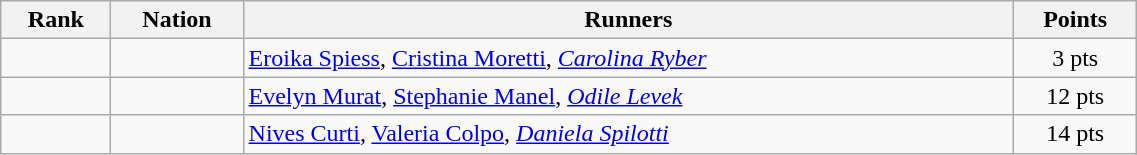<table class="wikitable" width=60% style="font-size:100%; text-align:center;">
<tr>
<th>Rank</th>
<th>Nation</th>
<th>Runners</th>
<th>Points</th>
</tr>
<tr>
<td></td>
<td align=left></td>
<td align=left><a href='#'>Eroika Spiess</a>, <a href='#'>Cristina Moretti</a>, <em><a href='#'>Carolina Ryber</a></em></td>
<td>3 pts</td>
</tr>
<tr>
<td></td>
<td align=left></td>
<td align=left><a href='#'>Evelyn Murat</a>, <a href='#'>Stephanie Manel</a>, <em><a href='#'>Odile Levek</a></em></td>
<td>12 pts</td>
</tr>
<tr>
<td></td>
<td align=left></td>
<td align=left><a href='#'>Nives Curti</a>, <a href='#'>Valeria Colpo</a>, <em><a href='#'>Daniela Spilotti</a></em></td>
<td>14 pts</td>
</tr>
</table>
